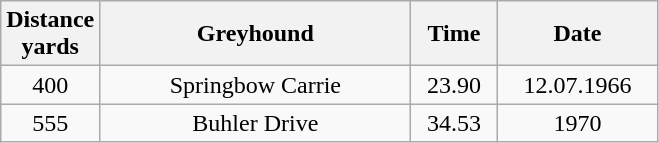<table class="wikitable" style="font-size: 100%">
<tr>
<th width=50>Distance <br>yards</th>
<th width=200>Greyhound</th>
<th width=50>Time</th>
<th width=100>Date</th>
</tr>
<tr align=center>
<td>400</td>
<td>Springbow Carrie</td>
<td>23.90</td>
<td>12.07.1966</td>
</tr>
<tr align=center>
<td>555</td>
<td>Buhler Drive</td>
<td>34.53</td>
<td>1970</td>
</tr>
</table>
